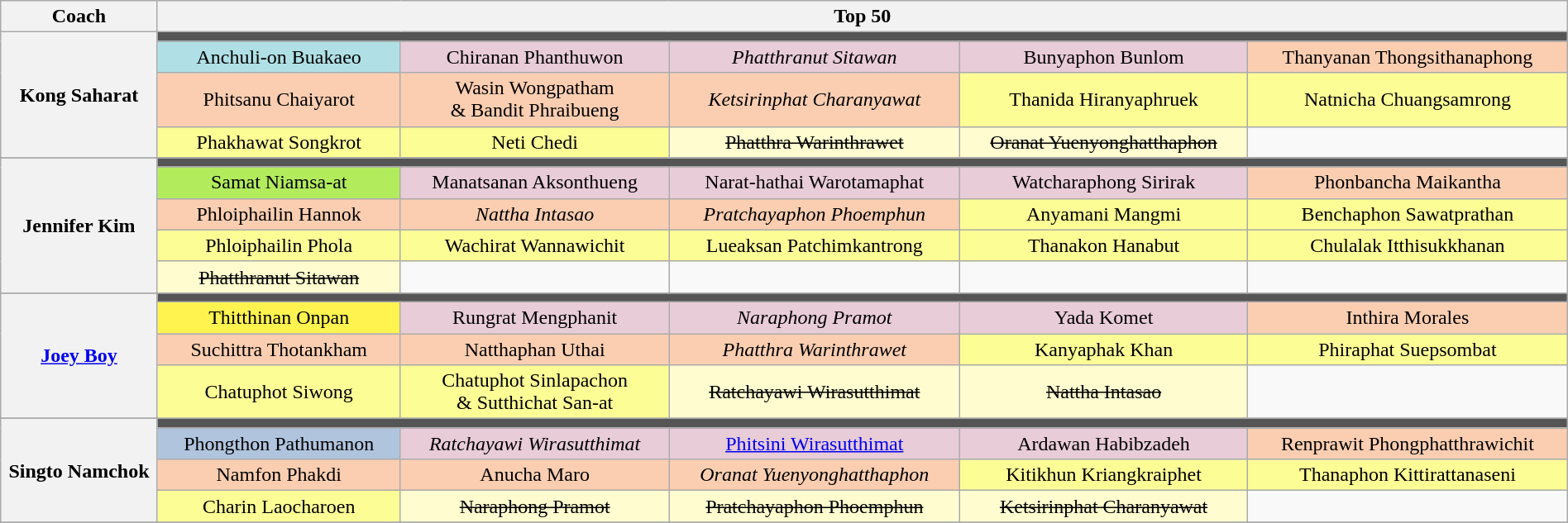<table class="wikitable" style="text-align:center; width:100%;">
<tr>
<th width="10%">Coach</th>
<th width="90%" colspan=5>Top 50</th>
</tr>
<tr>
<th rowspan=4>Kong Saharat</th>
<td colspan=5 style="background:#555555;"></td>
</tr>
<tr>
<td style="background:#B0E0E6;">Anchuli-on Buakaeo</td>
<td style="background:#E8CCD7;">Chiranan Phanthuwon</td>
<td style="background:#E8CCD7;"><em>Phatthranut Sitawan</em></td>
<td style="background:#E8CCD7;">Bunyaphon Bunlom</td>
<td style="background:#FBCEB1;">Thanyanan Thongsithanaphong</td>
</tr>
<tr>
<td style="background:#FBCEB1;">Phitsanu Chaiyarot</td>
<td style="background:#FBCEB1;">Wasin Wongpatham<br>& Bandit Phraibueng</td>
<td style="background:#FBCEB1;"><em>Ketsirinphat Charanyawat</em></td>
<td style="background:#FDFD96;">Thanida Hiranyaphruek</td>
<td style="background:#FDFD96;">Natnicha Chuangsamrong</td>
</tr>
<tr>
<td style="background:#FDFD96;">Phakhawat Songkrot</td>
<td style="background:#FDFD96;">Neti Chedi</td>
<td style="background:#FFFDD0;"><s>Phatthra Warinthrawet</s></td>
<td style="background:#FFFDD0;"><s>Oranat Yuenyonghatthaphon</s></td>
<td></td>
</tr>
<tr>
</tr>
<tr>
<th rowspan=5>Jennifer Kim</th>
<td colspan=5 style="background:#555555;"></td>
</tr>
<tr>
<td style="background:#B2EC5D;">Samat Niamsa-at</td>
<td style="background:#E8CCD7;">Manatsanan Aksonthueng</td>
<td style="background:#E8CCD7;">Narat-hathai Warotamaphat</td>
<td style="background:#E8CCD7;">Watcharaphong Sirirak</td>
<td style="background:#FBCEB1;">Phonbancha Maikantha</td>
</tr>
<tr>
<td style="background:#FBCEB1;">Phloiphailin Hannok</td>
<td style="background:#FBCEB1;"><em>Nattha Intasao</em></td>
<td style="background:#FBCEB1;"><em>Pratchayaphon Phoemphun</em></td>
<td style="background:#FDFD96;">Anyamani Mangmi</td>
<td style="background:#FDFD96;">Benchaphon Sawatprathan</td>
</tr>
<tr>
<td style="background:#FDFD96;">Phloiphailin Phola</td>
<td style="background:#FDFD96;">Wachirat Wannawichit</td>
<td style="background:#FDFD96;">Lueaksan Patchimkantrong</td>
<td style="background:#FDFD96;">Thanakon Hanabut</td>
<td style="background:#FDFD96;">Chulalak Itthisukkhanan</td>
</tr>
<tr>
<td style="background:#FFFDD0;"><s>Phatthranut Sitawan</s></td>
<td></td>
<td></td>
<td></td>
<td></td>
</tr>
<tr>
</tr>
<tr>
<th rowspan=4><a href='#'>Joey Boy</a></th>
<td colspan=5 style="background:#555555;"></td>
</tr>
<tr>
<td style="background:#FFF44F;">Thitthinan Onpan</td>
<td style="background:#E8CCD7;">Rungrat Mengphanit</td>
<td style="background:#E8CCD7;"><em>Naraphong Pramot</em></td>
<td style="background:#E8CCD7;">Yada Komet</td>
<td style="background:#FBCEB1;">Inthira Morales</td>
</tr>
<tr>
<td style="background:#FBCEB1;">Suchittra Thotankham</td>
<td style="background:#FBCEB1;">Natthaphan Uthai</td>
<td style="background:#FBCEB1;"><em>Phatthra Warinthrawet</em></td>
<td style="background:#FDFD96;">Kanyaphak Khan</td>
<td style="background:#FDFD96;">Phiraphat Suepsombat</td>
</tr>
<tr>
<td style="background:#FDFD96;">Chatuphot Siwong</td>
<td style="background:#FDFD96;">Chatuphot Sinlapachon<br>& Sutthichat San-at</td>
<td style="background:#FFFDD0;"><s>Ratchayawi Wirasutthimat</s></td>
<td style="background:#FFFDD0;"><s>Nattha Intasao</s></td>
<td></td>
</tr>
<tr>
</tr>
<tr>
<th rowspan=4>Singto Namchok</th>
<td colspan=5 style="background:#555555;"></td>
</tr>
<tr>
<td style="background:#B0C4DE;">Phongthon Pathumanon</td>
<td style="background:#E8CCD7;"><em>Ratchayawi Wirasutthimat</em></td>
<td style="background:#E8CCD7;"><a href='#'>Phitsini Wirasutthimat</a></td>
<td style="background:#E8CCD7;">Ardawan Habibzadeh</td>
<td style="background:#FBCEB1;">Renprawit Phongphatthrawichit</td>
</tr>
<tr>
<td style="background:#FBCEB1;">Namfon Phakdi</td>
<td style="background:#FBCEB1;">Anucha Maro</td>
<td style="background:#FBCEB1;"><em>Oranat Yuenyonghatthaphon</em></td>
<td style="background:#FDFD96;">Kitikhun Kriangkraiphet</td>
<td style="background:#FDFD96;">Thanaphon Kittirattanaseni</td>
</tr>
<tr>
<td style="background:#FDFD96;">Charin Laocharoen</td>
<td style="background:#FFFDD0;"><s>Naraphong Pramot</s></td>
<td style="background:#FFFDD0;"><s>Pratchayaphon Phoemphun</s></td>
<td style="background:#FFFDD0;"><s>Ketsirinphat Charanyawat</s></td>
<td></td>
</tr>
<tr>
</tr>
</table>
